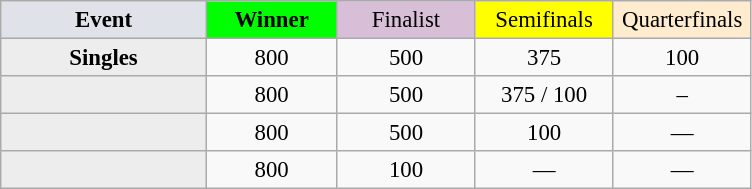<table class="wikitable" style="font-size:95%;text-align:center">
<tr>
<td style="width:130px; background:#dfe2e9;"><strong>Event</strong></td>
<td style="width:80px; background:lime;"><strong>Winner</strong></td>
<td style="width:85px; background:thistle;">Finalist</td>
<td style="width:85px; background:#ff0;">Semifinals</td>
<td style="width:85px; background:#ffebcd;">Quarterfinals</td>
</tr>
<tr>
<th style="background:#ededed;">Singles</th>
<td>800</td>
<td>500</td>
<td>375</td>
<td>100</td>
</tr>
<tr>
<th style="background:#ededed;"></th>
<td>800</td>
<td>500</td>
<td>375 / 100</td>
<td>–</td>
</tr>
<tr>
<th style="background:#ededed;"></th>
<td>800</td>
<td>500</td>
<td>100</td>
<td>—</td>
</tr>
<tr>
<th style="background:#ededed;"></th>
<td>800</td>
<td>100</td>
<td>—</td>
<td>—</td>
</tr>
</table>
